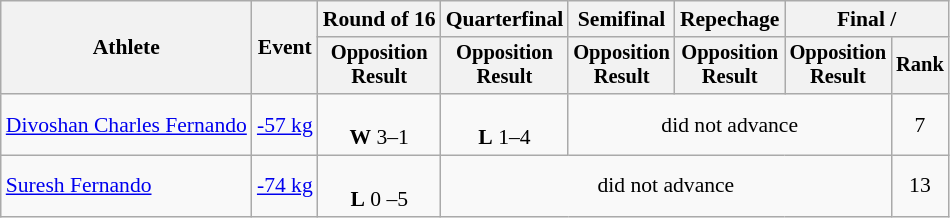<table class="wikitable" style="font-size:90%;">
<tr>
<th rowspan=2>Athlete</th>
<th rowspan=2>Event</th>
<th>Round of 16</th>
<th>Quarterfinal</th>
<th>Semifinal</th>
<th>Repechage</th>
<th colspan=2>Final / </th>
</tr>
<tr style="font-size: 95%">
<th>Opposition<br>Result</th>
<th>Opposition<br>Result</th>
<th>Opposition<br>Result</th>
<th>Opposition<br>Result</th>
<th>Opposition<br>Result</th>
<th>Rank</th>
</tr>
<tr align=center>
<td align=left><a href='#'>Divoshan Charles Fernando</a></td>
<td align=left><a href='#'>-57 kg</a></td>
<td><br><strong>W</strong> 3–1</td>
<td><br><strong>L</strong> 1–4</td>
<td colspan=3>did not advance</td>
<td>7</td>
</tr>
<tr align=center>
<td align=left><a href='#'>Suresh Fernando</a></td>
<td align=left><a href='#'>-74 kg</a></td>
<td><br><strong>L</strong> 0 –5</td>
<td colspan=4>did not advance</td>
<td>13</td>
</tr>
</table>
